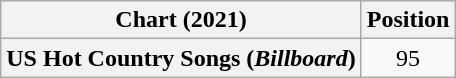<table class="wikitable plainrowheaders" style="text-align:center">
<tr>
<th>Chart (2021)</th>
<th>Position</th>
</tr>
<tr>
<th scope="row">US Hot Country Songs (<em>Billboard</em>)</th>
<td>95</td>
</tr>
</table>
